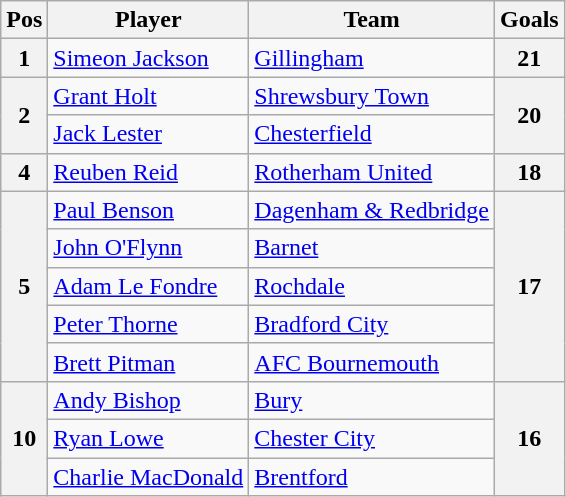<table class="wikitable">
<tr>
<th>Pos</th>
<th>Player</th>
<th>Team</th>
<th>Goals</th>
</tr>
<tr>
<th>1</th>
<td><a href='#'>Simeon Jackson</a> </td>
<td><a href='#'>Gillingham</a></td>
<th>21</th>
</tr>
<tr>
<th rowspan="2">2</th>
<td><a href='#'>Grant Holt</a></td>
<td><a href='#'>Shrewsbury Town</a></td>
<th rowspan="2">20</th>
</tr>
<tr>
<td><a href='#'>Jack Lester</a></td>
<td><a href='#'>Chesterfield</a></td>
</tr>
<tr>
<th>4</th>
<td><a href='#'>Reuben Reid</a></td>
<td><a href='#'>Rotherham United</a></td>
<th>18</th>
</tr>
<tr>
<th rowspan="5">5</th>
<td><a href='#'>Paul Benson</a></td>
<td><a href='#'>Dagenham & Redbridge</a></td>
<th rowspan="5">17</th>
</tr>
<tr>
<td><a href='#'>John O'Flynn</a></td>
<td><a href='#'>Barnet</a></td>
</tr>
<tr>
<td><a href='#'>Adam Le Fondre</a></td>
<td><a href='#'>Rochdale</a></td>
</tr>
<tr>
<td><a href='#'>Peter Thorne</a></td>
<td><a href='#'>Bradford City</a></td>
</tr>
<tr>
<td><a href='#'>Brett Pitman</a></td>
<td><a href='#'>AFC Bournemouth</a></td>
</tr>
<tr>
<th rowspan="3">10</th>
<td><a href='#'>Andy Bishop</a></td>
<td><a href='#'>Bury</a></td>
<th rowspan="3">16</th>
</tr>
<tr>
<td><a href='#'>Ryan Lowe</a></td>
<td><a href='#'>Chester City</a></td>
</tr>
<tr>
<td><a href='#'>Charlie MacDonald</a></td>
<td><a href='#'>Brentford</a></td>
</tr>
</table>
